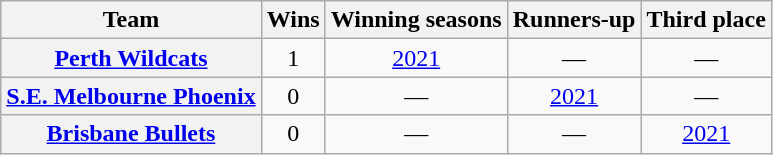<table class="wikitable sortable plainrowheaders" style="text-align: center;">
<tr>
<th scope="col">Team</th>
<th scope="col">Wins</th>
<th scope="col">Winning seasons</th>
<th scope="col">Runners-up</th>
<th scope="col">Third place</th>
</tr>
<tr>
<th scope="row"><a href='#'>Perth Wildcats</a></th>
<td>1</td>
<td><a href='#'>2021</a></td>
<td>—</td>
<td>—</td>
</tr>
<tr>
<th scope="row"><a href='#'>S.E. Melbourne Phoenix</a></th>
<td>0</td>
<td>—</td>
<td><a href='#'>2021</a></td>
<td>—</td>
</tr>
<tr>
<th scope="row"><a href='#'>Brisbane Bullets</a></th>
<td>0</td>
<td>—</td>
<td>—</td>
<td><a href='#'>2021</a></td>
</tr>
</table>
